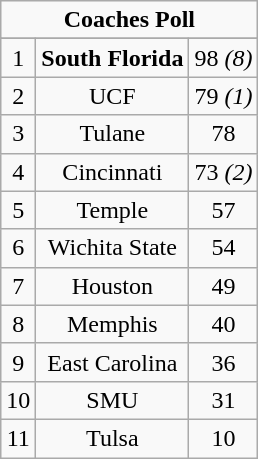<table class="wikitable">
<tr>
<td colspan="3" align="center"><strong>Coaches Poll</strong></td>
</tr>
<tr align="center">
</tr>
<tr align="center">
<td>1</td>
<td><strong>South Florida</strong></td>
<td>98 <em>(8)</em></td>
</tr>
<tr align="center">
<td>2</td>
<td>UCF</td>
<td>79 <em>(1)</em></td>
</tr>
<tr align="center">
<td>3</td>
<td>Tulane</td>
<td>78</td>
</tr>
<tr align="center">
<td>4</td>
<td>Cincinnati</td>
<td>73 <em>(2)</em></td>
</tr>
<tr align="center">
<td>5</td>
<td>Temple</td>
<td>57</td>
</tr>
<tr align="center">
<td>6</td>
<td>Wichita State</td>
<td>54</td>
</tr>
<tr align="center">
<td>7</td>
<td>Houston</td>
<td>49</td>
</tr>
<tr align="center">
<td>8</td>
<td>Memphis</td>
<td>40</td>
</tr>
<tr align="center">
<td>9</td>
<td>East Carolina</td>
<td>36</td>
</tr>
<tr align="center">
<td>10</td>
<td>SMU</td>
<td>31</td>
</tr>
<tr align="center">
<td>11</td>
<td>Tulsa</td>
<td>10</td>
</tr>
</table>
